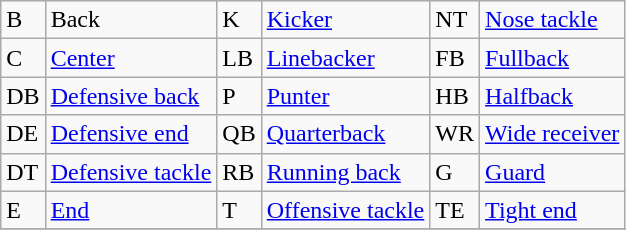<table class="wikitable">
<tr>
<td>B</td>
<td>Back</td>
<td>K</td>
<td><a href='#'>Kicker</a></td>
<td>NT</td>
<td><a href='#'>Nose tackle</a></td>
</tr>
<tr>
<td>C</td>
<td><a href='#'>Center</a></td>
<td>LB</td>
<td><a href='#'>Linebacker</a></td>
<td>FB</td>
<td><a href='#'>Fullback</a></td>
</tr>
<tr>
<td>DB</td>
<td><a href='#'>Defensive back</a></td>
<td>P</td>
<td><a href='#'>Punter</a></td>
<td>HB</td>
<td><a href='#'>Halfback</a></td>
</tr>
<tr>
<td>DE</td>
<td><a href='#'>Defensive end</a></td>
<td>QB</td>
<td><a href='#'>Quarterback</a></td>
<td>WR</td>
<td><a href='#'>Wide receiver</a></td>
</tr>
<tr>
<td>DT</td>
<td><a href='#'>Defensive tackle</a></td>
<td>RB</td>
<td><a href='#'>Running back</a></td>
<td>G</td>
<td><a href='#'>Guard</a></td>
</tr>
<tr>
<td>E</td>
<td><a href='#'>End</a></td>
<td>T</td>
<td><a href='#'>Offensive tackle</a></td>
<td>TE</td>
<td><a href='#'>Tight end</a></td>
</tr>
<tr>
</tr>
</table>
